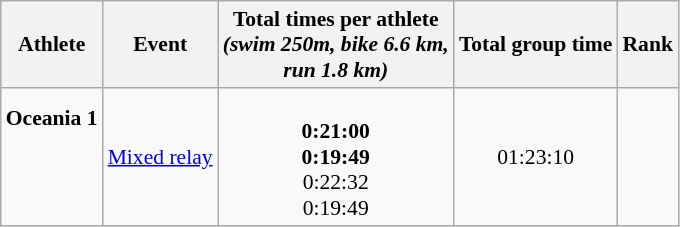<table class="wikitable" style="font-size:90%;">
<tr>
<th>Athlete</th>
<th>Event</th>
<th>Total times per athlete <br> <em>(swim 250m, bike 6.6 km, <br> run 1.8 km)</em></th>
<th>Total group time</th>
<th>Rank</th>
</tr>
<tr align=center>
<td align=left><strong>Oceania 1</strong><br><br><br><br></td>
<td align=left><a href='#'>Mixed relay</a></td>
<td><br><strong>0:21:00</strong><br><strong>0:19:49</strong><br>0:22:32<br>0:19:49</td>
<td>01:23:10</td>
<td></td>
</tr>
</table>
